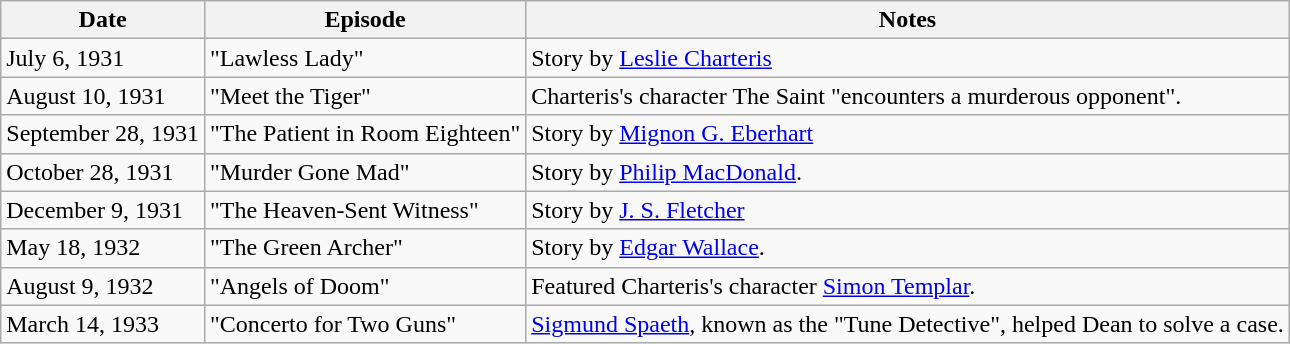<table class="wikitable">
<tr>
<th>Date</th>
<th>Episode</th>
<th>Notes</th>
</tr>
<tr>
<td>July 6, 1931</td>
<td>"Lawless Lady"</td>
<td>Story by <a href='#'>Leslie Charteris</a></td>
</tr>
<tr>
<td>August 10, 1931</td>
<td>"Meet the Tiger"</td>
<td>Charteris's character The Saint "encounters a murderous opponent".</td>
</tr>
<tr>
<td>September 28, 1931</td>
<td>"The Patient in Room Eighteen"</td>
<td>Story by <a href='#'>Mignon G. Eberhart</a></td>
</tr>
<tr>
<td>October 28, 1931</td>
<td>"Murder Gone Mad"</td>
<td>Story by <a href='#'>Philip MacDonald</a>.</td>
</tr>
<tr>
<td>December 9, 1931</td>
<td>"The Heaven-Sent Witness"</td>
<td>Story by <a href='#'>J. S. Fletcher</a></td>
</tr>
<tr>
<td>May 18, 1932</td>
<td>"The Green Archer"</td>
<td>Story by <a href='#'>Edgar Wallace</a>.</td>
</tr>
<tr>
<td>August 9, 1932</td>
<td>"Angels of Doom"</td>
<td>Featured Charteris's character <a href='#'>Simon Templar</a>.</td>
</tr>
<tr>
<td>March 14, 1933</td>
<td>"Concerto for Two Guns"</td>
<td><a href='#'>Sigmund Spaeth</a>, known as the "Tune Detective", helped Dean to solve a case.</td>
</tr>
</table>
